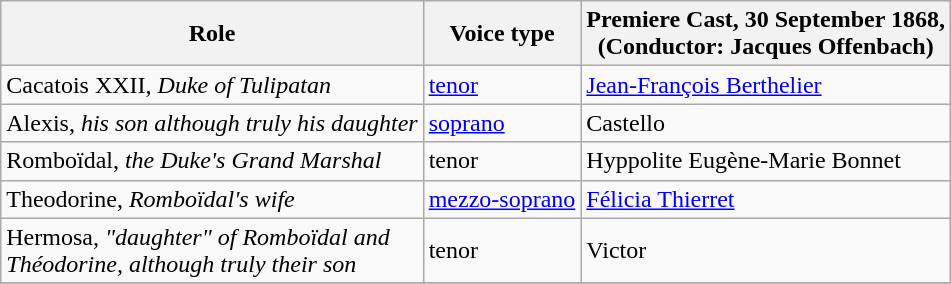<table class="wikitable">
<tr>
<th>Role</th>
<th>Voice type</th>
<th>Premiere Cast, 30 September 1868,<br>(Conductor: Jacques Offenbach)</th>
</tr>
<tr>
<td>Cacatois XXII, <em>Duke of Tulipatan</em></td>
<td><a href='#'>tenor</a></td>
<td><a href='#'>Jean-François Berthelier</a></td>
</tr>
<tr>
<td>Alexis, <em>his son although truly his daughter</em></td>
<td><a href='#'>soprano</a></td>
<td>Castello</td>
</tr>
<tr>
<td>Romboïdal, <em>the Duke's Grand Marshal</em></td>
<td>tenor</td>
<td>Hyppolite Eugène-Marie Bonnet</td>
</tr>
<tr>
<td>Theodorine, <em>Romboïdal's wife</em></td>
<td><a href='#'>mezzo-soprano</a></td>
<td><a href='#'>Félicia Thierret</a></td>
</tr>
<tr>
<td>Hermosa, <em>"daughter" of Romboïdal and <br>Théodorine, although truly their son</em></td>
<td>tenor</td>
<td>Victor</td>
</tr>
<tr>
</tr>
</table>
